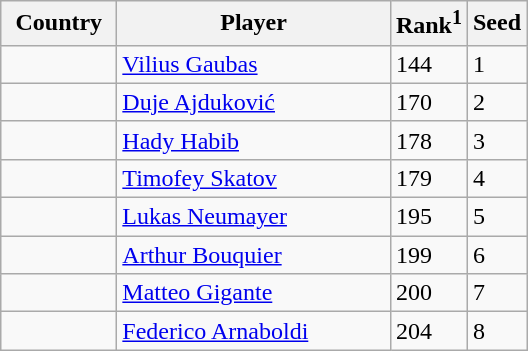<table class="sortable wikitable">
<tr>
<th width="70">Country</th>
<th width="175">Player</th>
<th>Rank<sup>1</sup></th>
<th>Seed</th>
</tr>
<tr>
<td></td>
<td><a href='#'>Vilius Gaubas</a></td>
<td>144</td>
<td>1</td>
</tr>
<tr>
<td></td>
<td><a href='#'>Duje Ajduković</a></td>
<td>170</td>
<td>2</td>
</tr>
<tr>
<td></td>
<td><a href='#'>Hady Habib</a></td>
<td>178</td>
<td>3</td>
</tr>
<tr>
<td></td>
<td><a href='#'>Timofey Skatov</a></td>
<td>179</td>
<td>4</td>
</tr>
<tr>
<td></td>
<td><a href='#'>Lukas Neumayer</a></td>
<td>195</td>
<td>5</td>
</tr>
<tr>
<td></td>
<td><a href='#'>Arthur Bouquier</a></td>
<td>199</td>
<td>6</td>
</tr>
<tr>
<td></td>
<td><a href='#'>Matteo Gigante</a></td>
<td>200</td>
<td>7</td>
</tr>
<tr>
<td></td>
<td><a href='#'>Federico Arnaboldi</a></td>
<td>204</td>
<td>8</td>
</tr>
</table>
